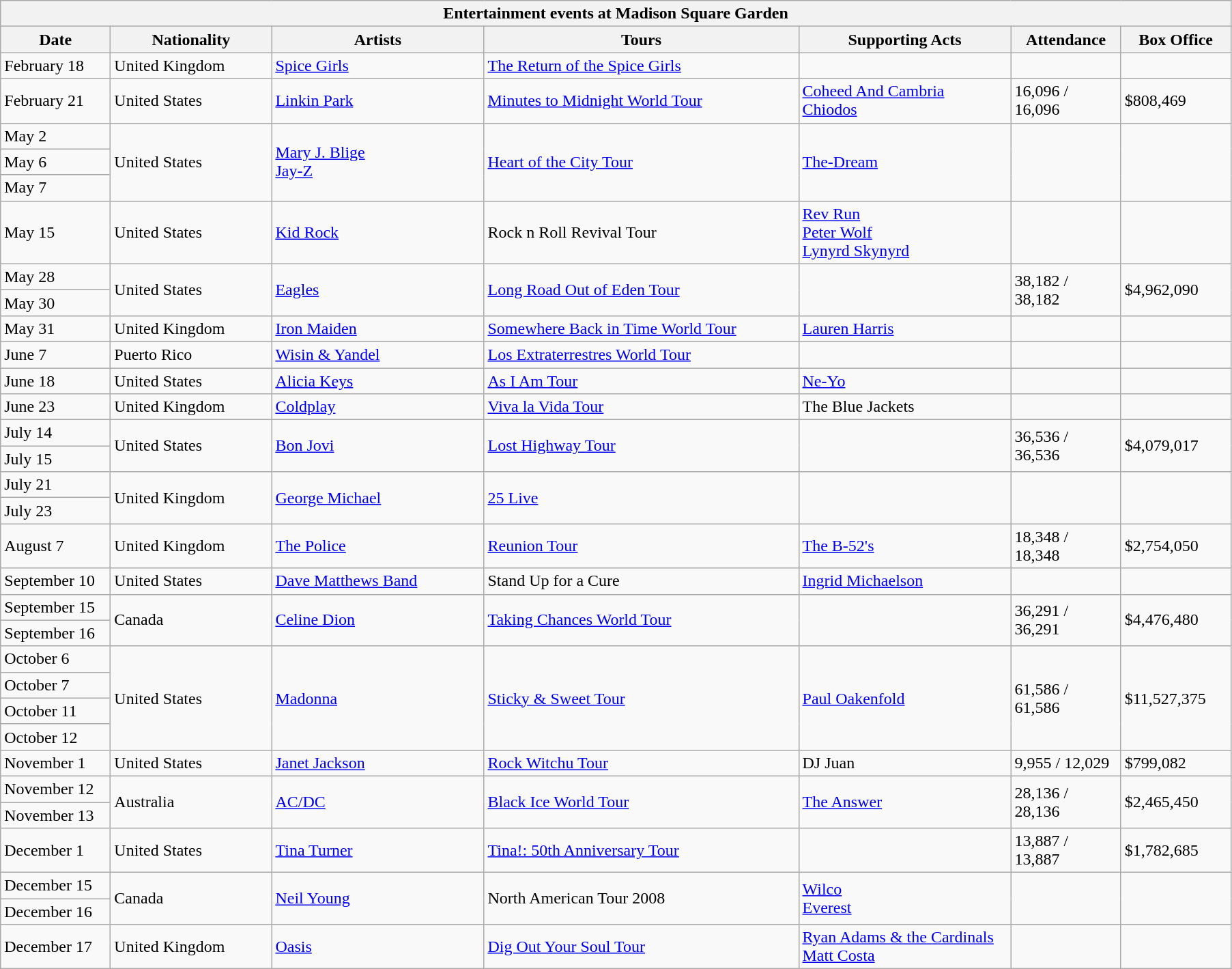<table class="wikitable">
<tr>
<th colspan="7">Entertainment events at Madison Square Garden</th>
</tr>
<tr>
<th width=100>Date</th>
<th width=150>Nationality</th>
<th width=200>Artists</th>
<th width=300>Tours</th>
<th width=200>Supporting Acts</th>
<th width=100>Attendance</th>
<th width=100>Box Office</th>
</tr>
<tr>
<td>February 18</td>
<td>United Kingdom</td>
<td><a href='#'>Spice Girls</a></td>
<td><a href='#'>The Return of the Spice Girls</a></td>
<td></td>
<td></td>
<td></td>
</tr>
<tr>
<td>February 21</td>
<td>United States</td>
<td><a href='#'>Linkin Park</a></td>
<td><a href='#'>Minutes to Midnight World Tour</a></td>
<td><a href='#'>Coheed And Cambria</a><br><a href='#'>Chiodos</a></td>
<td>16,096 / 16,096</td>
<td>$808,469</td>
</tr>
<tr>
<td>May 2</td>
<td rowspan=3>United States</td>
<td rowspan=3><a href='#'>Mary J. Blige</a><br><a href='#'>Jay-Z</a></td>
<td rowspan=3><a href='#'>Heart of the City Tour</a></td>
<td rowspan=3><a href='#'>The-Dream</a></td>
<td rowspan=3></td>
<td rowspan=3></td>
</tr>
<tr>
<td>May 6</td>
</tr>
<tr>
<td>May 7</td>
</tr>
<tr>
<td>May 15</td>
<td>United States</td>
<td><a href='#'>Kid Rock</a></td>
<td>Rock n Roll Revival Tour</td>
<td><a href='#'>Rev Run</a><br><a href='#'>Peter Wolf</a><br><a href='#'>Lynyrd Skynyrd</a></td>
<td></td>
<td></td>
</tr>
<tr>
<td>May 28</td>
<td rowspan=2>United States</td>
<td rowspan=2><a href='#'>Eagles</a></td>
<td rowspan=2><a href='#'>Long Road Out of Eden Tour</a></td>
<td rowspan=2></td>
<td rowspan=2>38,182 / 38,182</td>
<td rowspan=2>$4,962,090</td>
</tr>
<tr>
<td>May 30</td>
</tr>
<tr>
<td>May 31</td>
<td>United Kingdom</td>
<td><a href='#'>Iron Maiden</a></td>
<td><a href='#'>Somewhere Back in Time World Tour</a></td>
<td><a href='#'>Lauren Harris</a></td>
<td></td>
<td></td>
</tr>
<tr>
<td>June 7</td>
<td>Puerto Rico</td>
<td><a href='#'>Wisin & Yandel</a></td>
<td><a href='#'>Los Extraterrestres World Tour</a></td>
<td></td>
<td></td>
</tr>
<tr>
<td>June 18</td>
<td>United States</td>
<td><a href='#'>Alicia Keys</a></td>
<td><a href='#'>As I Am Tour</a></td>
<td><a href='#'>Ne-Yo</a></td>
<td></td>
<td></td>
</tr>
<tr>
<td>June 23</td>
<td>United Kingdom</td>
<td><a href='#'>Coldplay</a></td>
<td><a href='#'>Viva la Vida Tour</a></td>
<td>The Blue Jackets</td>
<td></td>
<td></td>
</tr>
<tr>
<td>July 14</td>
<td rowspan=2>United States</td>
<td rowspan=2><a href='#'>Bon Jovi</a></td>
<td rowspan=2><a href='#'>Lost Highway Tour</a></td>
<td rowspan=2></td>
<td rowspan=2>36,536 / 36,536</td>
<td rowspan=2>$4,079,017</td>
</tr>
<tr>
<td>July 15</td>
</tr>
<tr>
<td>July 21</td>
<td rowspan=2>United Kingdom</td>
<td rowspan=2><a href='#'>George Michael</a></td>
<td rowspan=2><a href='#'>25 Live</a></td>
<td rowspan=2></td>
<td rowspan=2></td>
<td rowspan=2></td>
</tr>
<tr>
<td>July 23</td>
</tr>
<tr>
<td>August 7</td>
<td>United Kingdom</td>
<td><a href='#'>The Police</a></td>
<td><a href='#'>Reunion Tour</a></td>
<td><a href='#'>The B-52's</a></td>
<td>18,348 / 18,348</td>
<td>$2,754,050</td>
</tr>
<tr>
<td>September 10</td>
<td>United States</td>
<td><a href='#'>Dave Matthews Band</a></td>
<td>Stand Up for a Cure</td>
<td><a href='#'>Ingrid Michaelson</a></td>
<td></td>
<td></td>
</tr>
<tr>
<td>September 15</td>
<td rowspan=2>Canada</td>
<td rowspan=2><a href='#'>Celine Dion</a></td>
<td rowspan=2><a href='#'>Taking Chances World Tour</a></td>
<td rowspan=2></td>
<td rowspan=2>36,291 / 36,291</td>
<td rowspan=2>$4,476,480</td>
</tr>
<tr>
<td>September 16</td>
</tr>
<tr>
<td>October 6</td>
<td rowspan=4>United States</td>
<td rowspan=4><a href='#'>Madonna</a></td>
<td rowspan=4><a href='#'>Sticky & Sweet Tour</a></td>
<td rowspan=4><a href='#'>Paul Oakenfold</a></td>
<td rowspan=4>61,586 / 61,586</td>
<td rowspan=4>$11,527,375</td>
</tr>
<tr>
<td>October 7</td>
</tr>
<tr>
<td>October 11</td>
</tr>
<tr>
<td>October 12</td>
</tr>
<tr>
<td>November 1</td>
<td>United States</td>
<td><a href='#'>Janet Jackson</a></td>
<td><a href='#'>Rock Witchu Tour</a></td>
<td>DJ Juan</td>
<td>9,955 / 12,029</td>
<td>$799,082</td>
</tr>
<tr>
<td>November 12</td>
<td rowspan=2>Australia</td>
<td rowspan=2><a href='#'>AC/DC</a></td>
<td rowspan=2><a href='#'>Black Ice World Tour</a></td>
<td rowspan=2><a href='#'>The Answer</a></td>
<td rowspan=2>28,136 / 28,136</td>
<td rowspan=2>$2,465,450</td>
</tr>
<tr>
<td>November 13</td>
</tr>
<tr>
<td>December 1</td>
<td>United States</td>
<td><a href='#'>Tina Turner</a></td>
<td><a href='#'>Tina!: 50th Anniversary Tour</a></td>
<td></td>
<td>13,887 / 13,887</td>
<td>$1,782,685</td>
</tr>
<tr>
<td>December 15</td>
<td rowspan=2>Canada</td>
<td rowspan=2><a href='#'>Neil Young</a></td>
<td rowspan=2>North American Tour 2008</td>
<td rowspan=2><a href='#'>Wilco</a><br><a href='#'>Everest</a></td>
<td rowspan=2></td>
<td rowspan=2></td>
</tr>
<tr>
<td>December 16</td>
</tr>
<tr>
<td>December 17</td>
<td>United Kingdom</td>
<td><a href='#'>Oasis</a></td>
<td><a href='#'>Dig Out Your Soul Tour</a></td>
<td><a href='#'>Ryan Adams & the Cardinals</a><br><a href='#'>Matt Costa</a></td>
<td></td>
<td></td>
</tr>
</table>
